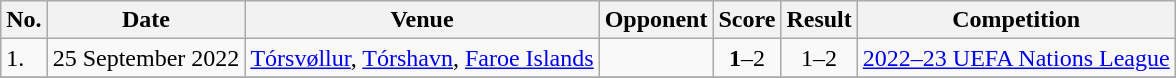<table class="wikitable">
<tr>
<th>No.</th>
<th>Date</th>
<th>Venue</th>
<th>Opponent</th>
<th>Score</th>
<th>Result</th>
<th>Competition</th>
</tr>
<tr>
<td>1.</td>
<td>25 September 2022</td>
<td><a href='#'>Tórsvøllur</a>, <a href='#'>Tórshavn</a>, <a href='#'>Faroe Islands</a></td>
<td></td>
<td align=center><strong>1</strong>–2</td>
<td align=center>1–2</td>
<td><a href='#'>2022–23 UEFA Nations League</a></td>
</tr>
<tr>
</tr>
</table>
